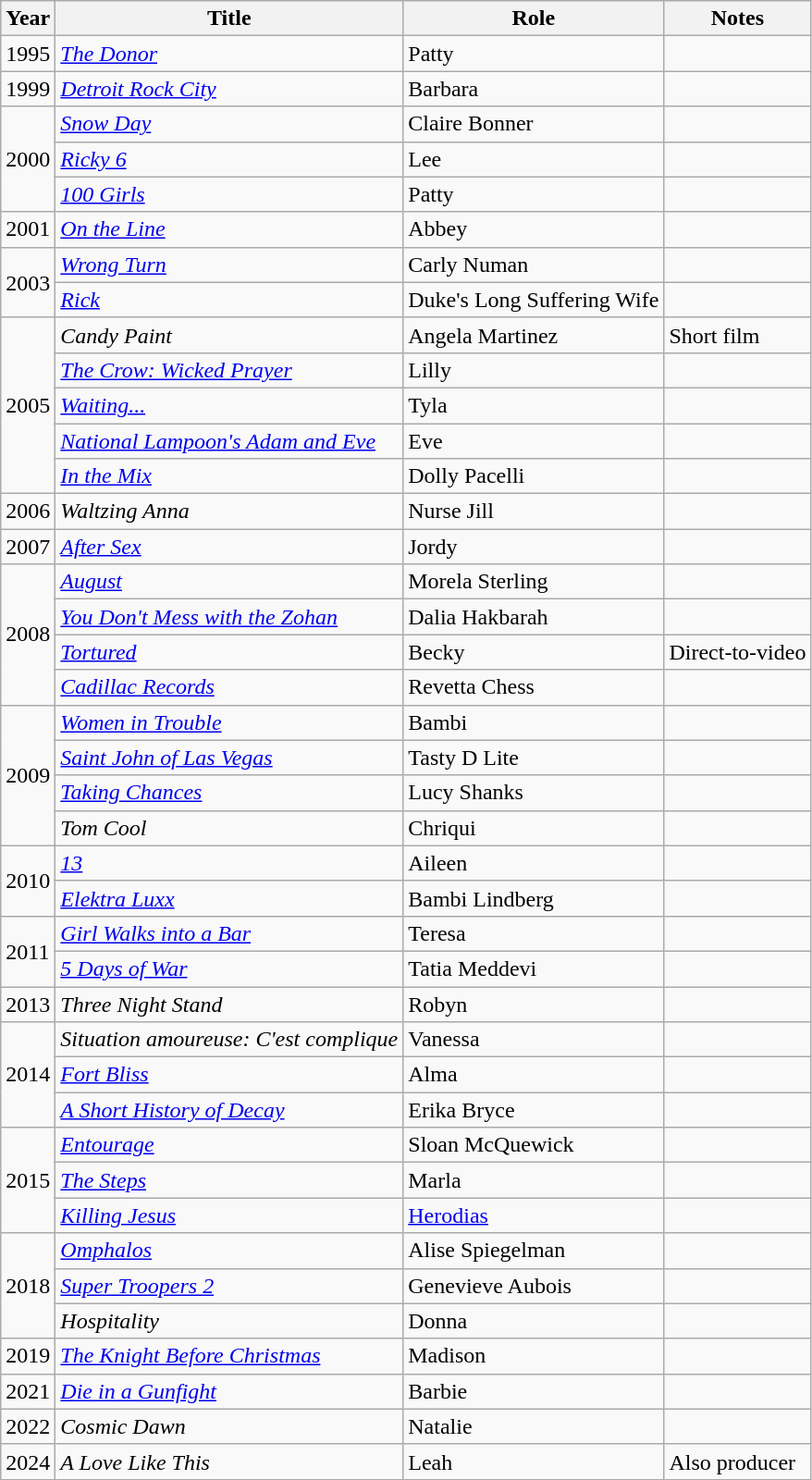<table class="wikitable sortable">
<tr>
<th>Year</th>
<th>Title</th>
<th>Role</th>
<th class="unsortable">Notes</th>
</tr>
<tr>
<td>1995</td>
<td data-sort-value="Donor, The"><em><a href='#'>The Donor</a></em></td>
<td>Patty</td>
<td></td>
</tr>
<tr>
<td>1999</td>
<td><em><a href='#'>Detroit Rock City</a></em></td>
<td>Barbara</td>
<td></td>
</tr>
<tr>
<td rowspan=3>2000</td>
<td><em><a href='#'>Snow Day</a></em></td>
<td>Claire Bonner</td>
<td></td>
</tr>
<tr>
<td><em><a href='#'>Ricky 6</a></em></td>
<td>Lee</td>
<td></td>
</tr>
<tr>
<td><em><a href='#'>100 Girls</a></em></td>
<td>Patty</td>
<td></td>
</tr>
<tr>
<td>2001</td>
<td><em><a href='#'>On the Line</a></em></td>
<td>Abbey</td>
<td></td>
</tr>
<tr>
<td rowspan=2>2003</td>
<td><em><a href='#'>Wrong Turn</a></em></td>
<td>Carly Numan</td>
<td></td>
</tr>
<tr>
<td><em><a href='#'>Rick</a></em></td>
<td>Duke's Long Suffering Wife</td>
<td></td>
</tr>
<tr>
<td rowspan=5>2005</td>
<td><em>Candy Paint</em></td>
<td>Angela Martinez</td>
<td>Short film</td>
</tr>
<tr>
<td data-sort-value="Crow: Wicked Prayer, The"><em><a href='#'>The Crow: Wicked Prayer</a></em></td>
<td>Lilly</td>
<td></td>
</tr>
<tr>
<td><em><a href='#'>Waiting...</a></em></td>
<td>Tyla</td>
<td></td>
</tr>
<tr>
<td><em><a href='#'>National Lampoon's Adam and Eve</a></em></td>
<td>Eve</td>
<td></td>
</tr>
<tr>
<td><em><a href='#'>In the Mix</a></em></td>
<td>Dolly Pacelli</td>
<td></td>
</tr>
<tr>
<td>2006</td>
<td><em>Waltzing Anna</em></td>
<td>Nurse Jill</td>
<td></td>
</tr>
<tr>
<td>2007</td>
<td><em><a href='#'>After Sex</a></em></td>
<td>Jordy</td>
<td></td>
</tr>
<tr>
<td rowspan=4>2008</td>
<td><em><a href='#'>August</a></em></td>
<td>Morela Sterling</td>
<td></td>
</tr>
<tr>
<td><em><a href='#'>You Don't Mess with the Zohan</a></em></td>
<td>Dalia Hakbarah</td>
<td></td>
</tr>
<tr>
<td><em><a href='#'>Tortured</a></em></td>
<td>Becky</td>
<td>Direct-to-video</td>
</tr>
<tr>
<td><em><a href='#'>Cadillac Records</a></em></td>
<td>Revetta Chess</td>
<td></td>
</tr>
<tr>
<td rowspan=4>2009</td>
<td><em><a href='#'>Women in Trouble</a></em></td>
<td>Bambi</td>
<td></td>
</tr>
<tr>
<td><em><a href='#'>Saint John of Las Vegas</a></em></td>
<td>Tasty D Lite</td>
<td></td>
</tr>
<tr>
<td><em><a href='#'>Taking Chances</a></em></td>
<td>Lucy Shanks</td>
<td></td>
</tr>
<tr>
<td><em>Tom Cool</em></td>
<td>Chriqui</td>
<td></td>
</tr>
<tr>
<td rowspan=2>2010</td>
<td><em><a href='#'>13</a></em></td>
<td>Aileen</td>
<td></td>
</tr>
<tr>
<td><em><a href='#'>Elektra Luxx</a></em></td>
<td>Bambi Lindberg</td>
<td></td>
</tr>
<tr>
<td rowspan=2>2011</td>
<td><em><a href='#'>Girl Walks into a Bar</a></em></td>
<td>Teresa</td>
<td></td>
</tr>
<tr>
<td><em><a href='#'>5 Days of War</a></em></td>
<td>Tatia Meddevi</td>
<td></td>
</tr>
<tr>
<td>2013</td>
<td><em>Three Night Stand</em></td>
<td>Robyn</td>
<td></td>
</tr>
<tr>
<td rowspan=3>2014</td>
<td><em>Situation amoureuse: C'est complique</em></td>
<td>Vanessa</td>
<td></td>
</tr>
<tr>
<td><em><a href='#'>Fort Bliss</a></em></td>
<td>Alma</td>
<td></td>
</tr>
<tr>
<td data-sort-value="Short History of Decay, A"><em><a href='#'>A Short History of Decay</a></em></td>
<td>Erika Bryce</td>
<td></td>
</tr>
<tr>
<td rowspan=3>2015</td>
<td><em><a href='#'>Entourage</a></em></td>
<td>Sloan McQuewick</td>
<td></td>
</tr>
<tr>
<td data-sort-value="Steps, The"><em><a href='#'>The Steps</a></em></td>
<td>Marla</td>
<td></td>
</tr>
<tr>
<td><em><a href='#'>Killing Jesus</a></em></td>
<td><a href='#'>Herodias</a></td>
<td></td>
</tr>
<tr>
<td rowspan=3>2018</td>
<td><em><a href='#'>Omphalos</a></em></td>
<td>Alise Spiegelman</td>
<td></td>
</tr>
<tr>
<td><em><a href='#'>Super Troopers 2</a></em></td>
<td>Genevieve Aubois</td>
<td></td>
</tr>
<tr>
<td><em>Hospitality</em></td>
<td>Donna</td>
<td></td>
</tr>
<tr>
<td>2019</td>
<td data-sort-value="Knight Before Christmas, The"><em><a href='#'>The Knight Before Christmas</a></em></td>
<td>Madison</td>
<td></td>
</tr>
<tr>
<td>2021</td>
<td><em><a href='#'>Die in a Gunfight</a></em></td>
<td>Barbie</td>
<td></td>
</tr>
<tr>
<td>2022</td>
<td><em>Cosmic Dawn</em></td>
<td>Natalie</td>
<td></td>
</tr>
<tr>
<td>2024</td>
<td data-sort-value="Love Like This, A"><em>A Love Like This</em></td>
<td>Leah</td>
<td>Also producer</td>
</tr>
</table>
